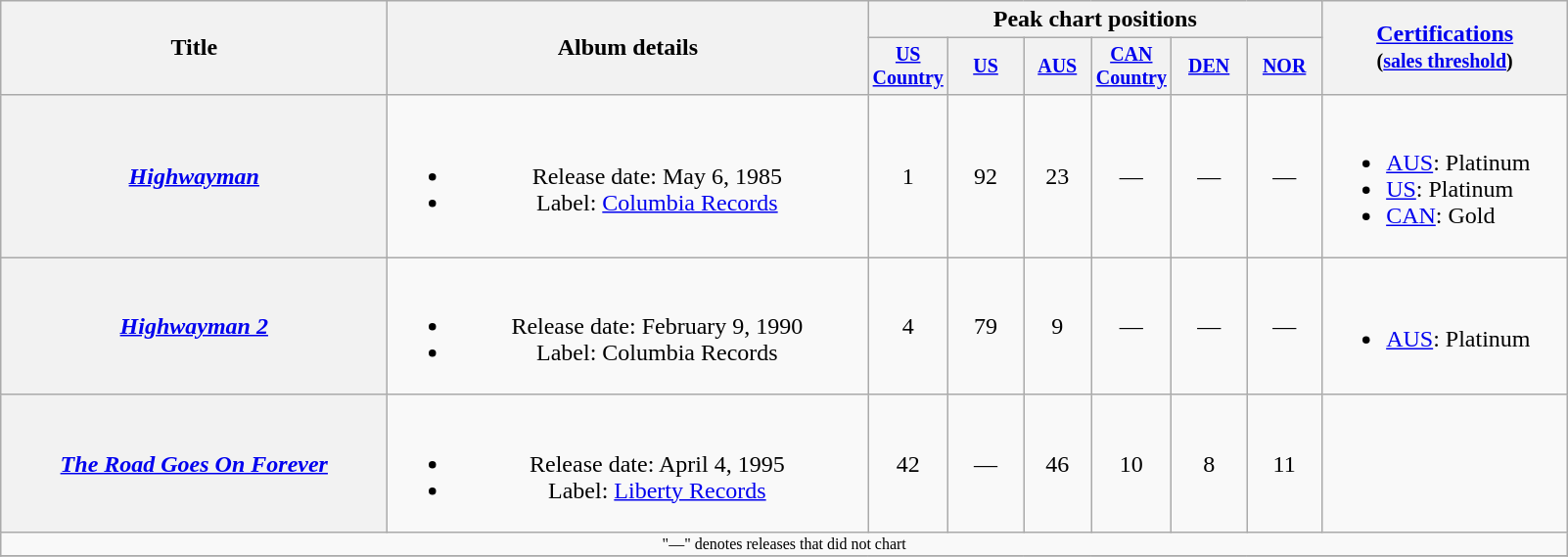<table class="wikitable plainrowheaders" style="text-align:center;">
<tr>
<th rowspan="2" style="width:16em;">Title</th>
<th rowspan="2" style="width:20em;">Album details</th>
<th colspan="6">Peak chart positions</th>
<th rowspan="2" style="width:10em;"><a href='#'>Certifications</a><br><small>(<a href='#'>sales threshold</a>)</small></th>
</tr>
<tr style="font-size:smaller;">
<th width="45"><a href='#'>US Country</a><br></th>
<th width="45"><a href='#'>US</a><br></th>
<th width="40"><a href='#'>AUS</a><br></th>
<th width="45"><a href='#'>CAN Country</a><br></th>
<th width="45"><a href='#'>DEN</a></th>
<th width="45"><a href='#'>NOR</a></th>
</tr>
<tr>
<th scope="row"><em><a href='#'>Highwayman</a></em></th>
<td><br><ul><li>Release date: May 6, 1985</li><li>Label: <a href='#'>Columbia Records</a></li></ul></td>
<td>1</td>
<td>92</td>
<td>23</td>
<td>—</td>
<td>—</td>
<td>—</td>
<td align="left"><br><ul><li><a href='#'>AUS</a>: Platinum</li><li><a href='#'>US</a>: Platinum</li><li><a href='#'>CAN</a>: Gold</li></ul></td>
</tr>
<tr>
<th scope="row"><em><a href='#'>Highwayman 2</a></em></th>
<td><br><ul><li>Release date: February 9, 1990</li><li>Label: Columbia Records</li></ul></td>
<td>4</td>
<td>79</td>
<td>9</td>
<td>—</td>
<td>—</td>
<td>—</td>
<td align="left"><br><ul><li><a href='#'>AUS</a>: Platinum</li></ul></td>
</tr>
<tr>
<th scope="row"><em><a href='#'>The Road Goes On Forever</a></em></th>
<td><br><ul><li>Release date: April 4, 1995</li><li>Label: <a href='#'>Liberty Records</a></li></ul></td>
<td>42</td>
<td>—</td>
<td>46</td>
<td>10</td>
<td>8</td>
<td>11</td>
<td></td>
</tr>
<tr>
<td colspan="9" style="font-size:8pt">"—" denotes releases that did not chart</td>
</tr>
<tr>
</tr>
</table>
